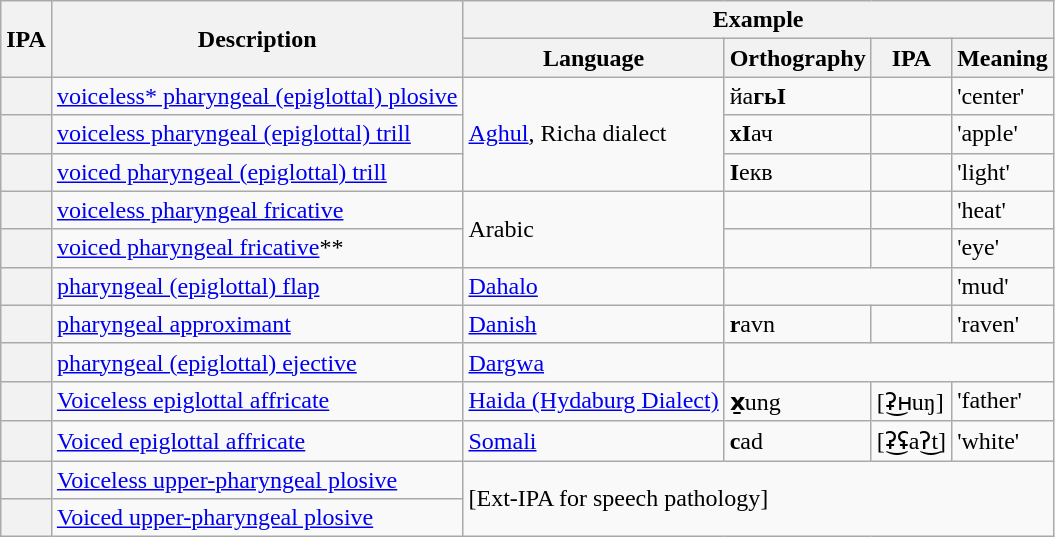<table class=wikitable>
<tr>
<th rowspan="2">IPA</th>
<th rowspan="2">Description</th>
<th colspan="4">Example</th>
</tr>
<tr>
<th>Language</th>
<th>Orthography</th>
<th>IPA</th>
<th>Meaning</th>
</tr>
<tr>
<th><big></big></th>
<td><a href='#'>voiceless* pharyngeal (epiglottal) plosive</a></td>
<td rowspan="3"><a href='#'>Aghul</a>, Richa dialect</td>
<td>йа<strong>гьІ</strong></td>
<td></td>
<td>'center'</td>
</tr>
<tr>
<th><big></big></th>
<td><a href='#'>voiceless pharyngeal (epiglottal) trill</a></td>
<td><strong>хІ</strong>ач</td>
<td></td>
<td>'apple'</td>
</tr>
<tr>
<th><big></big></th>
<td><a href='#'>voiced pharyngeal (epiglottal) trill</a></td>
<td><strong>І</strong>екв</td>
<td></td>
<td>'light'</td>
</tr>
<tr>
<th><big></big></th>
<td><a href='#'>voiceless pharyngeal fricative</a></td>
<td rowspan="2">Arabic</td>
<td></td>
<td></td>
<td>'heat'</td>
</tr>
<tr>
<th><big></big></th>
<td><a href='#'>voiced pharyngeal fricative</a>**</td>
<td></td>
<td></td>
<td>'eye'</td>
</tr>
<tr>
<th><big></big></th>
<td><a href='#'>pharyngeal (epiglottal) flap</a></td>
<td><a href='#'>Dahalo</a></td>
<td colspan="2">  </td>
<td>'mud'</td>
</tr>
<tr>
<th><big></big></th>
<td><a href='#'>pharyngeal approximant</a></td>
<td><a href='#'>Danish</a></td>
<td><strong>r</strong>avn</td>
<td></td>
<td>'raven'</td>
</tr>
<tr>
<th><big></big></th>
<td><a href='#'>pharyngeal (epiglottal) ejective</a></td>
<td><a href='#'>Dargwa</a></td>
<td colspan="3"></td>
</tr>
<tr>
<th><big></big></th>
<td><a href='#'>Voiceless epiglottal affricate</a></td>
<td><a href='#'>Haida (Hydaburg Dialect)</a></td>
<td><strong>x̱</strong>ung</td>
<td>[ʡ͜ʜuŋ]</td>
<td>'father'</td>
</tr>
<tr>
<th><big></big></th>
<td><a href='#'>Voiced epiglottal affricate</a></td>
<td><a href='#'>Somali</a></td>
<td><strong>c</strong>ad</td>
<td>[ʡ͜ʢaʔ͜t]</td>
<td>'white'</td>
</tr>
<tr>
<th><big></big></th>
<td><a href='#'>Voiceless upper-pharyngeal plosive</a></td>
<td colspan="4" rowspan="2">[Ext-IPA for speech pathology]</td>
</tr>
<tr>
<th><big></big></th>
<td><a href='#'>Voiced upper-pharyngeal plosive</a></td>
</tr>
</table>
